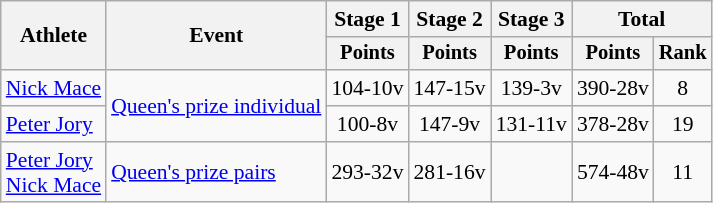<table class="wikitable" style="font-size:90%;">
<tr>
<th rowspan=2>Athlete</th>
<th rowspan=2>Event</th>
<th>Stage 1</th>
<th>Stage 2</th>
<th>Stage 3</th>
<th colspan=2>Total</th>
</tr>
<tr style="font-size:95%">
<th>Points</th>
<th>Points</th>
<th>Points</th>
<th>Points</th>
<th>Rank</th>
</tr>
<tr align=center>
<td align=left><a href='#'>Nick Mace</a></td>
<td style="text-align:left;" rowspan="2"><a href='#'>Queen's prize individual</a></td>
<td>104-10v</td>
<td>147-15v</td>
<td>139-3v</td>
<td>390-28v</td>
<td>8</td>
</tr>
<tr align=center>
<td align=left><a href='#'>Peter Jory</a></td>
<td>100-8v</td>
<td>147-9v</td>
<td>131-11v</td>
<td>378-28v</td>
<td>19</td>
</tr>
<tr align=center>
<td align=left><a href='#'>Peter Jory</a><br><a href='#'>Nick Mace</a></td>
<td align=left><a href='#'>Queen's prize pairs</a></td>
<td>293-32v</td>
<td>281-16v</td>
<td></td>
<td>574-48v</td>
<td>11</td>
</tr>
</table>
